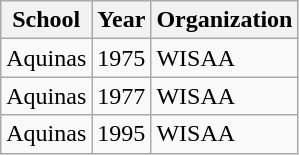<table class="wikitable">
<tr>
<th>School</th>
<th>Year</th>
<th>Organization</th>
</tr>
<tr>
<td>Aquinas</td>
<td>1975</td>
<td>WISAA</td>
</tr>
<tr>
<td>Aquinas</td>
<td>1977</td>
<td>WISAA</td>
</tr>
<tr>
<td>Aquinas</td>
<td>1995</td>
<td>WISAA</td>
</tr>
</table>
